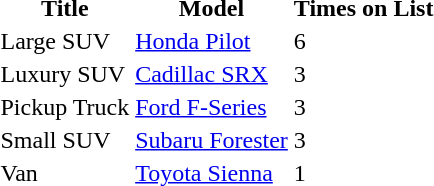<table>
<tr>
<th>Title</th>
<th>Model</th>
<th>Times on List</th>
</tr>
<tr>
<td>Large SUV</td>
<td><a href='#'>Honda Pilot</a></td>
<td>6</td>
</tr>
<tr>
<td>Luxury SUV</td>
<td><a href='#'>Cadillac SRX</a></td>
<td>3</td>
</tr>
<tr>
<td>Pickup Truck</td>
<td><a href='#'>Ford F-Series</a></td>
<td>3</td>
</tr>
<tr>
<td>Small SUV</td>
<td><a href='#'>Subaru Forester</a></td>
<td>3</td>
</tr>
<tr>
<td>Van</td>
<td><a href='#'>Toyota Sienna</a></td>
<td>1</td>
</tr>
</table>
